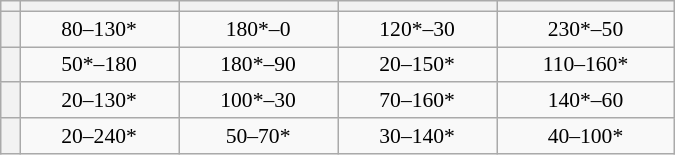<table class="wikitable" style="text-align:center;font-size: 90%;width:450px;">
<tr>
<th></th>
<th></th>
<th></th>
<th></th>
<th></th>
</tr>
<tr>
<th></th>
<td>80–130*</td>
<td>180*–0</td>
<td>120*–30</td>
<td>230*–50</td>
</tr>
<tr>
<th></th>
<td>50*–180</td>
<td>180*–90</td>
<td>20–150*</td>
<td>110–160*</td>
</tr>
<tr>
<th></th>
<td>20–130*</td>
<td>100*–30</td>
<td>70–160*</td>
<td>140*–60</td>
</tr>
<tr>
<th></th>
<td>20–240*</td>
<td>50–70*</td>
<td>30–140*</td>
<td>40–100*</td>
</tr>
</table>
